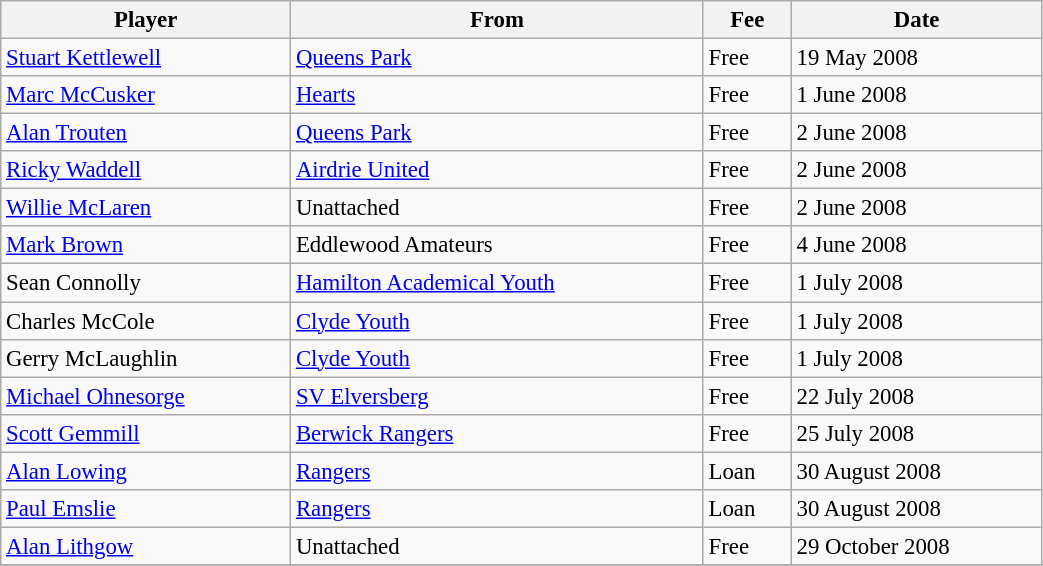<table class="wikitable" style="text-align:center; font-size:95%;width:55%; text-align:left">
<tr>
<th><strong>Player</strong></th>
<th><strong>From</strong></th>
<th><strong>Fee</strong></th>
<th><strong>Date</strong></th>
</tr>
<tr --->
<td> <a href='#'>Stuart Kettlewell</a></td>
<td><a href='#'>Queens Park</a></td>
<td>Free</td>
<td>19 May 2008</td>
</tr>
<tr --->
<td> <a href='#'>Marc McCusker</a></td>
<td><a href='#'>Hearts</a></td>
<td>Free</td>
<td>1 June 2008</td>
</tr>
<tr --->
<td> <a href='#'>Alan Trouten</a></td>
<td><a href='#'>Queens Park</a></td>
<td>Free</td>
<td>2 June 2008</td>
</tr>
<tr --->
<td> <a href='#'>Ricky Waddell</a></td>
<td><a href='#'>Airdrie United</a></td>
<td>Free</td>
<td>2 June 2008</td>
</tr>
<tr --->
<td> <a href='#'>Willie McLaren</a></td>
<td>Unattached</td>
<td>Free</td>
<td>2 June 2008</td>
</tr>
<tr --->
<td> <a href='#'>Mark Brown</a></td>
<td>Eddlewood Amateurs</td>
<td>Free</td>
<td>4 June 2008</td>
</tr>
<tr --->
<td> Sean Connolly</td>
<td><a href='#'>Hamilton Academical Youth</a></td>
<td>Free</td>
<td>1 July 2008</td>
</tr>
<tr --->
<td> Charles McCole</td>
<td><a href='#'>Clyde Youth</a></td>
<td>Free</td>
<td>1 July 2008</td>
</tr>
<tr --->
<td> Gerry McLaughlin</td>
<td><a href='#'>Clyde Youth</a></td>
<td>Free</td>
<td>1 July 2008</td>
</tr>
<tr --->
<td> <a href='#'>Michael Ohnesorge</a></td>
<td><a href='#'>SV Elversberg</a></td>
<td>Free</td>
<td>22 July 2008</td>
</tr>
<tr --->
<td> <a href='#'>Scott Gemmill</a></td>
<td><a href='#'>Berwick Rangers</a></td>
<td>Free</td>
<td>25 July 2008</td>
</tr>
<tr --->
<td> <a href='#'>Alan Lowing</a></td>
<td><a href='#'>Rangers</a></td>
<td>Loan</td>
<td>30 August 2008</td>
</tr>
<tr --->
<td> <a href='#'>Paul Emslie</a></td>
<td><a href='#'>Rangers</a></td>
<td>Loan</td>
<td>30 August 2008</td>
</tr>
<tr --->
<td> <a href='#'>Alan Lithgow</a></td>
<td>Unattached</td>
<td>Free</td>
<td>29 October 2008</td>
</tr>
<tr --->
</tr>
</table>
